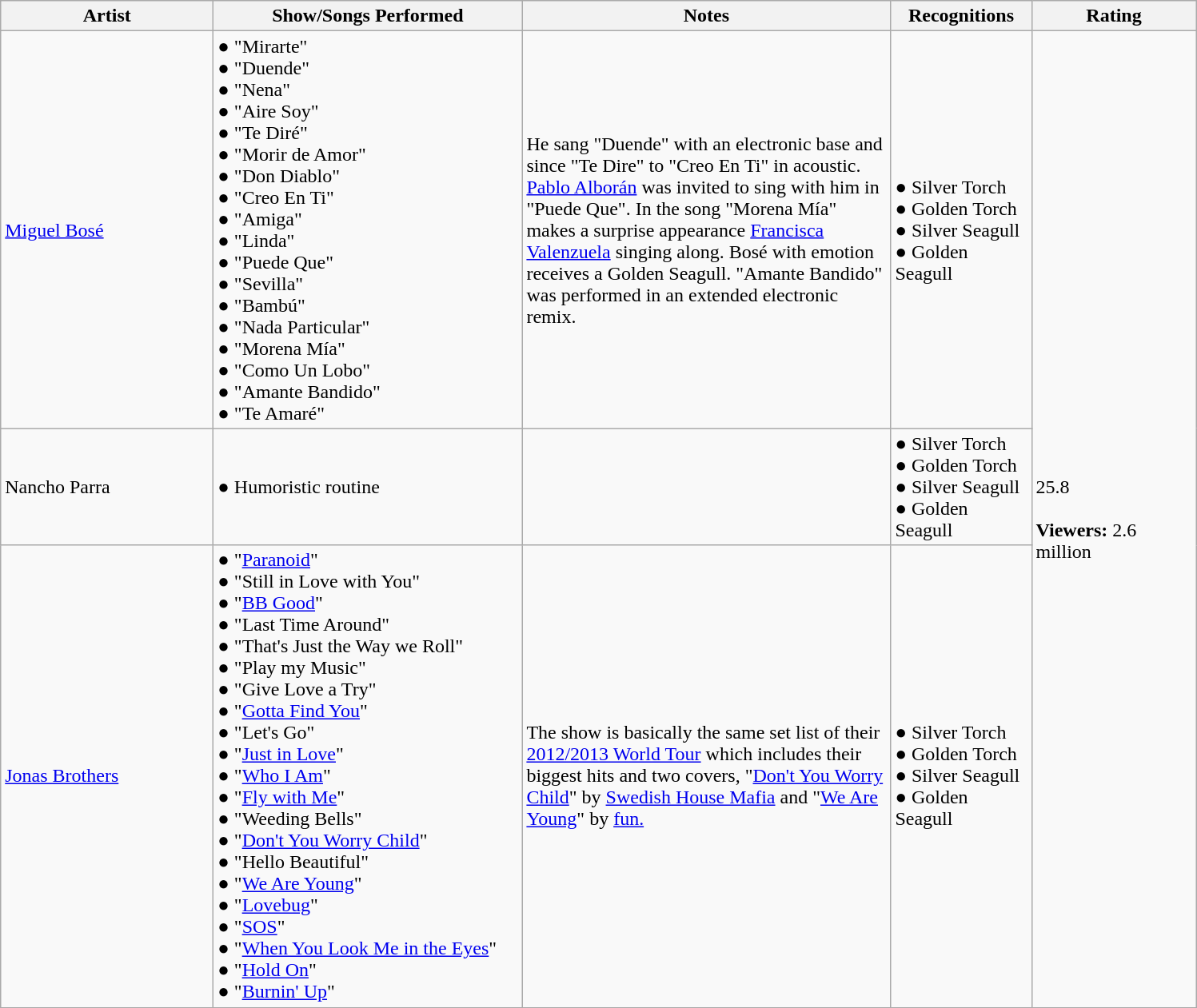<table class="wikitable">
<tr>
<th width="170">Artist</th>
<th width="250">Show/Songs Performed</th>
<th width="300">Notes</th>
<th width="110">Recognitions</th>
<th width="130">Rating</th>
</tr>
<tr>
<td><a href='#'>Miguel Bosé</a></td>
<td>● "Mirarte"<br> ● "Duende"<br> ● "Nena"<br> ● "Aire Soy"<br>  ● "Te Diré"<br> ● "Morir de Amor"<br> ● "Don Diablo" <br> ● "Creo En Ti" <br> ● "Amiga"<br> ● "Linda"<br> ● "Puede Que"<br> ● "Sevilla"<br> ● "Bambú"<br> ● "Nada Particular"<br> ● "Morena Mía"<br> ● "Como Un Lobo"<br> ● "Amante Bandido"<br> ● "Te Amaré"<br></td>
<td>He sang "Duende" with an electronic base and since "Te Dire" to "Creo En Ti" in acoustic. <a href='#'>Pablo Alborán</a> was invited to sing with him in "Puede Que". In the song "Morena Mía" makes a surprise appearance <a href='#'>Francisca Valenzuela</a> singing along. Bosé with emotion receives a Golden Seagull. "Amante Bandido" was performed in an extended electronic remix.</td>
<td>● Silver Torch<br> ● Golden Torch<br> ● Silver Seagull <br> ● Golden Seagull<br></td>
<td rowspan="3">25.8<br><br> <strong>Viewers:</strong> 2.6 million</td>
</tr>
<tr>
<td>Nancho Parra</td>
<td>● Humoristic routine</td>
<td></td>
<td>● Silver Torch<br> ● Golden Torch<br> ● Silver Seagull <br> ● Golden Seagull<br></td>
</tr>
<tr>
<td><a href='#'>Jonas Brothers</a></td>
<td>● "<a href='#'>Paranoid</a>"<br> ● "Still in Love with You"<br> ● "<a href='#'>BB Good</a>"<br> ● "Last Time Around"<br> ● "That's Just the Way we Roll"<br> ● "Play my Music"<br> ● "Give Love a Try"<br> ● "<a href='#'>Gotta Find You</a>"<br> ● "Let's Go"<br> ● "<a href='#'>Just in Love</a>"<br> ● "<a href='#'>Who I Am</a>"<br> ● "<a href='#'>Fly with Me</a>"<br> ● "Weeding Bells"<br> ● "<a href='#'>Don't You Worry Child</a>"<br> ● "Hello Beautiful"<br> ● "<a href='#'>We Are Young</a>"<br> ● "<a href='#'>Lovebug</a>"<br> ● "<a href='#'>SOS</a>"<br> ● "<a href='#'>When You Look Me in the Eyes</a>"<br> ● "<a href='#'>Hold On</a>"<br> ● "<a href='#'>Burnin' Up</a>"</td>
<td>The show is basically the same set list of their <a href='#'>2012/2013 World Tour</a> which includes their biggest hits and two covers, "<a href='#'>Don't You Worry Child</a>" by <a href='#'>Swedish House Mafia</a> and "<a href='#'>We Are Young</a>" by <a href='#'>fun.</a></td>
<td>● Silver Torch<br> ● Golden Torch<br> ● Silver Seagull <br> ● Golden Seagull<br></td>
</tr>
<tr>
</tr>
</table>
